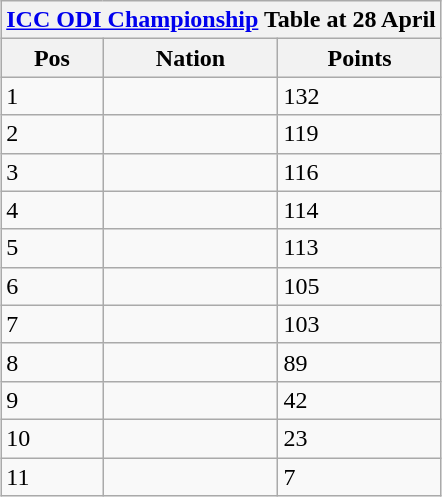<table class="wikitable" style="text-align:left; width:auto; margin:auto">
<tr>
<th colspan="3"><a href='#'>ICC ODI Championship</a> Table at 28 April</th>
</tr>
<tr style="background:#efefef;">
<th>Pos</th>
<th>Nation</th>
<th>Points</th>
</tr>
<tr>
<td>1</td>
<td></td>
<td>132</td>
</tr>
<tr>
<td>2</td>
<td></td>
<td>119</td>
</tr>
<tr>
<td>3</td>
<td></td>
<td>116</td>
</tr>
<tr>
<td>4</td>
<td></td>
<td>114</td>
</tr>
<tr>
<td>5</td>
<td></td>
<td>113</td>
</tr>
<tr>
<td>6</td>
<td></td>
<td>105</td>
</tr>
<tr>
<td>7</td>
<td></td>
<td>103</td>
</tr>
<tr>
<td>8</td>
<td></td>
<td>89</td>
</tr>
<tr>
<td>9</td>
<td></td>
<td>42</td>
</tr>
<tr>
<td>10</td>
<td></td>
<td>23</td>
</tr>
<tr>
<td>11</td>
<td></td>
<td>7</td>
</tr>
</table>
